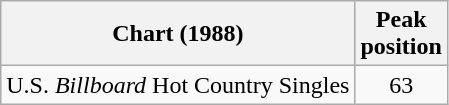<table class="wikitable">
<tr>
<th>Chart (1988)</th>
<th>Peak<br>position</th>
</tr>
<tr>
<td>U.S. <em>Billboard</em> Hot Country Singles</td>
<td align="center">63</td>
</tr>
</table>
